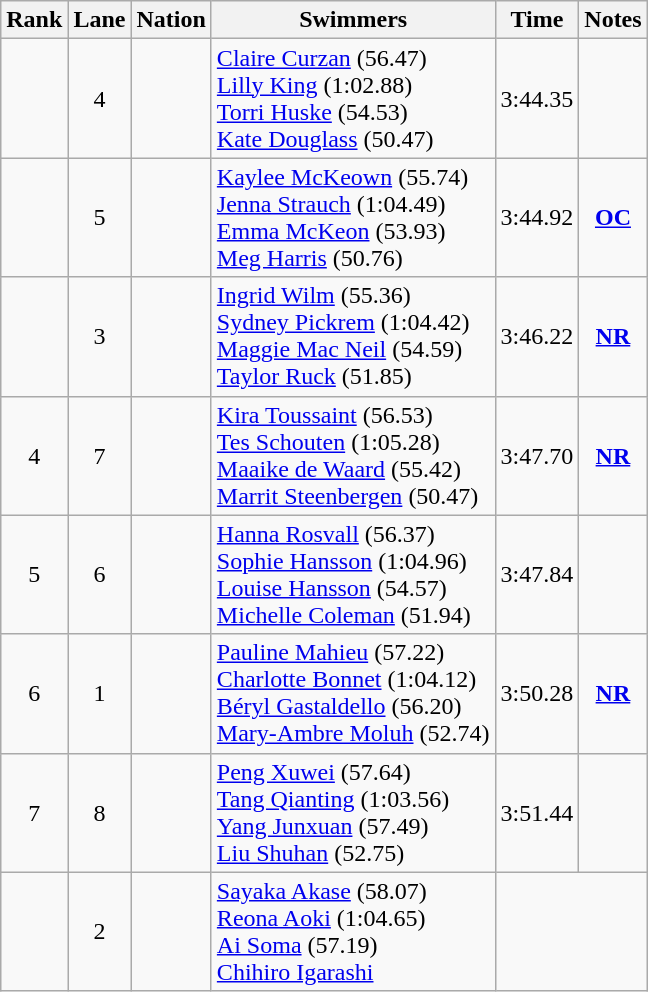<table class="wikitable sortable" style="text-align:center">
<tr>
<th>Rank</th>
<th>Lane</th>
<th>Nation</th>
<th>Swimmers</th>
<th>Time</th>
<th>Notes</th>
</tr>
<tr>
<td></td>
<td>4</td>
<td align=left></td>
<td align=left><a href='#'>Claire Curzan</a> (56.47)<br><a href='#'>Lilly King</a> (1:02.88)<br><a href='#'>Torri Huske</a> (54.53)<br><a href='#'>Kate Douglass</a> (50.47)</td>
<td>3:44.35</td>
<td></td>
</tr>
<tr>
<td></td>
<td>5</td>
<td align=left></td>
<td align=left><a href='#'>Kaylee McKeown</a> (55.74)<br><a href='#'>Jenna Strauch</a> (1:04.49)<br><a href='#'>Emma McKeon</a> (53.93)<br><a href='#'>Meg Harris</a> (50.76)</td>
<td>3:44.92</td>
<td><strong><a href='#'>OC</a></strong></td>
</tr>
<tr>
<td></td>
<td>3</td>
<td align=left></td>
<td align=left><a href='#'>Ingrid Wilm</a> (55.36)<br><a href='#'>Sydney Pickrem</a> (1:04.42)<br><a href='#'>Maggie Mac Neil</a> (54.59)<br><a href='#'>Taylor Ruck</a> (51.85)</td>
<td>3:46.22</td>
<td><strong><a href='#'>NR</a></strong></td>
</tr>
<tr>
<td>4</td>
<td>7</td>
<td align=left></td>
<td align=left><a href='#'>Kira Toussaint</a> (56.53)<br><a href='#'>Tes Schouten</a> (1:05.28)<br><a href='#'>Maaike de Waard</a> (55.42)<br><a href='#'>Marrit Steenbergen</a> (50.47)</td>
<td>3:47.70</td>
<td><strong><a href='#'>NR</a></strong></td>
</tr>
<tr>
<td>5</td>
<td>6</td>
<td align=left></td>
<td align=left><a href='#'>Hanna Rosvall</a> (56.37)<br><a href='#'>Sophie Hansson</a> (1:04.96)<br><a href='#'>Louise Hansson</a> (54.57)<br><a href='#'>Michelle Coleman</a> (51.94)</td>
<td>3:47.84</td>
<td></td>
</tr>
<tr>
<td>6</td>
<td>1</td>
<td align=left></td>
<td align=left><a href='#'>Pauline Mahieu</a> (57.22)<br><a href='#'>Charlotte Bonnet</a> (1:04.12)<br><a href='#'>Béryl Gastaldello</a> (56.20)<br><a href='#'>Mary-Ambre Moluh</a> (52.74)</td>
<td>3:50.28</td>
<td><strong><a href='#'>NR</a></strong></td>
</tr>
<tr>
<td>7</td>
<td>8</td>
<td align=left></td>
<td align=left><a href='#'>Peng Xuwei</a> (57.64)<br><a href='#'>Tang Qianting</a> (1:03.56)<br><a href='#'>Yang Junxuan</a> (57.49)<br><a href='#'>Liu Shuhan</a> (52.75)</td>
<td>3:51.44</td>
<td></td>
</tr>
<tr>
<td></td>
<td>2</td>
<td align=left></td>
<td align=left><a href='#'>Sayaka Akase</a> (58.07)<br><a href='#'>Reona Aoki</a> (1:04.65)<br><a href='#'>Ai Soma</a> (57.19)<br><a href='#'>Chihiro Igarashi</a></td>
<td colspan=2></td>
</tr>
</table>
